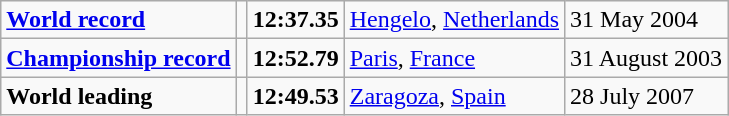<table class="wikitable">
<tr>
<td><strong><a href='#'>World record</a></strong></td>
<td></td>
<td><strong>12:37.35</strong></td>
<td><a href='#'>Hengelo</a>, <a href='#'>Netherlands</a></td>
<td>31 May 2004</td>
</tr>
<tr>
<td><strong><a href='#'>Championship record</a></strong></td>
<td></td>
<td><strong>12:52.79</strong></td>
<td><a href='#'>Paris</a>, <a href='#'>France</a></td>
<td>31 August 2003</td>
</tr>
<tr>
<td><strong>World leading</strong></td>
<td></td>
<td><strong>12:49.53</strong></td>
<td><a href='#'>Zaragoza</a>, <a href='#'>Spain</a></td>
<td>28 July 2007</td>
</tr>
</table>
